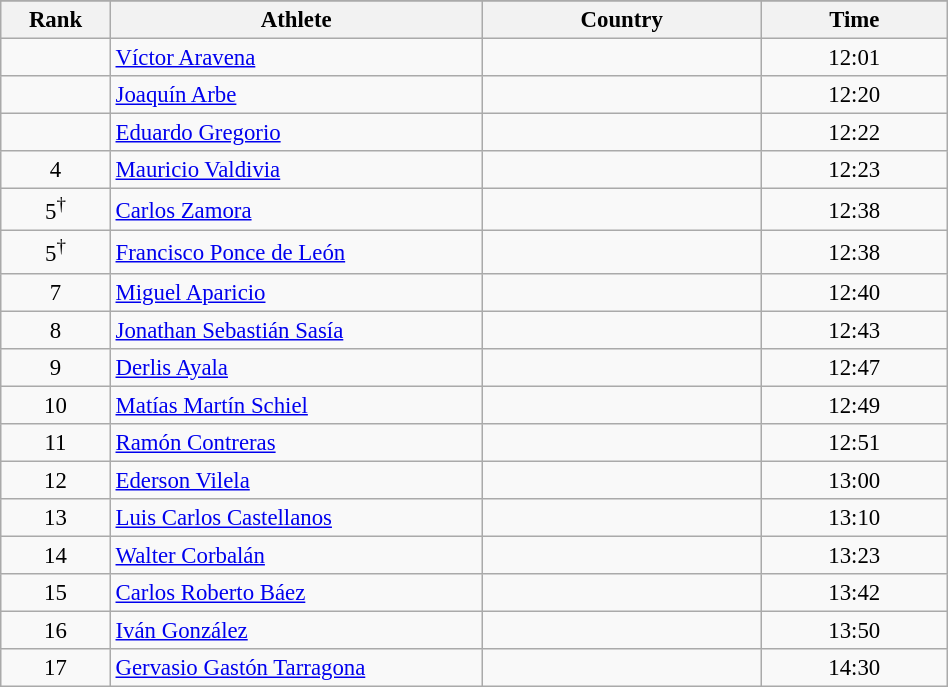<table class="wikitable sortable" style=" text-align:center; font-size:95%;" width="50%">
<tr>
</tr>
<tr>
<th width=5%>Rank</th>
<th width=20%>Athlete</th>
<th width=15%>Country</th>
<th width=10%>Time</th>
</tr>
<tr>
<td align=center></td>
<td align=left><a href='#'>Víctor Aravena</a></td>
<td align=left></td>
<td>12:01</td>
</tr>
<tr>
<td align=center></td>
<td align=left><a href='#'>Joaquín Arbe</a></td>
<td align=left></td>
<td>12:20</td>
</tr>
<tr>
<td align=center></td>
<td align=left><a href='#'>Eduardo Gregorio</a></td>
<td align=left></td>
<td>12:22</td>
</tr>
<tr>
<td align=center>4</td>
<td align=left><a href='#'>Mauricio Valdivia</a></td>
<td align=left></td>
<td>12:23</td>
</tr>
<tr>
<td align=center>5<sup>†</sup></td>
<td align=left><a href='#'>Carlos Zamora</a></td>
<td align=left></td>
<td>12:38</td>
</tr>
<tr>
<td align=center>5<sup>†</sup></td>
<td align=left><a href='#'>Francisco Ponce de León</a></td>
<td align=left></td>
<td>12:38</td>
</tr>
<tr>
<td align=center>7</td>
<td align=left><a href='#'>Miguel Aparicio</a></td>
<td align=left></td>
<td>12:40</td>
</tr>
<tr>
<td align=center>8</td>
<td align=left><a href='#'>Jonathan Sebastián Sasía</a></td>
<td align=left></td>
<td>12:43</td>
</tr>
<tr>
<td align=center>9</td>
<td align=left><a href='#'>Derlis Ayala</a></td>
<td align=left></td>
<td>12:47</td>
</tr>
<tr>
<td align=center>10</td>
<td align=left><a href='#'>Matías Martín Schiel</a></td>
<td align=left></td>
<td>12:49</td>
</tr>
<tr>
<td align=center>11</td>
<td align=left><a href='#'>Ramón Contreras</a></td>
<td align=left></td>
<td>12:51</td>
</tr>
<tr>
<td align=center>12</td>
<td align=left><a href='#'>Ederson Vilela</a></td>
<td align=left></td>
<td>13:00</td>
</tr>
<tr>
<td align=center>13</td>
<td align=left><a href='#'>Luis Carlos Castellanos</a></td>
<td align=left></td>
<td>13:10</td>
</tr>
<tr>
<td align=center>14</td>
<td align=left><a href='#'>Walter Corbalán</a></td>
<td align=left></td>
<td>13:23</td>
</tr>
<tr>
<td align=center>15</td>
<td align=left><a href='#'>Carlos Roberto Báez</a></td>
<td align=left></td>
<td>13:42</td>
</tr>
<tr>
<td align=center>16</td>
<td align=left><a href='#'>Iván González</a></td>
<td align=left></td>
<td>13:50</td>
</tr>
<tr>
<td align=center>17</td>
<td align=left><a href='#'>Gervasio Gastón Tarragona</a></td>
<td align=left></td>
<td>14:30</td>
</tr>
</table>
